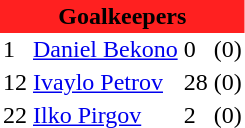<table class="toccolours" border="0" cellpadding="2" cellspacing="0" align="left" style="margin:0.5em;">
<tr>
<th colspan="4" align="center" bgcolor="#FF2020"><span>Goalkeepers</span></th>
</tr>
<tr>
<td>1</td>
<td> <a href='#'>Daniel Bekono</a></td>
<td>0</td>
<td>(0)</td>
</tr>
<tr>
<td>12</td>
<td> <a href='#'>Ivaylo Petrov</a></td>
<td>28</td>
<td>(0)</td>
</tr>
<tr>
<td>22</td>
<td> <a href='#'>Ilko Pirgov</a></td>
<td>2</td>
<td>(0)</td>
</tr>
<tr>
</tr>
</table>
